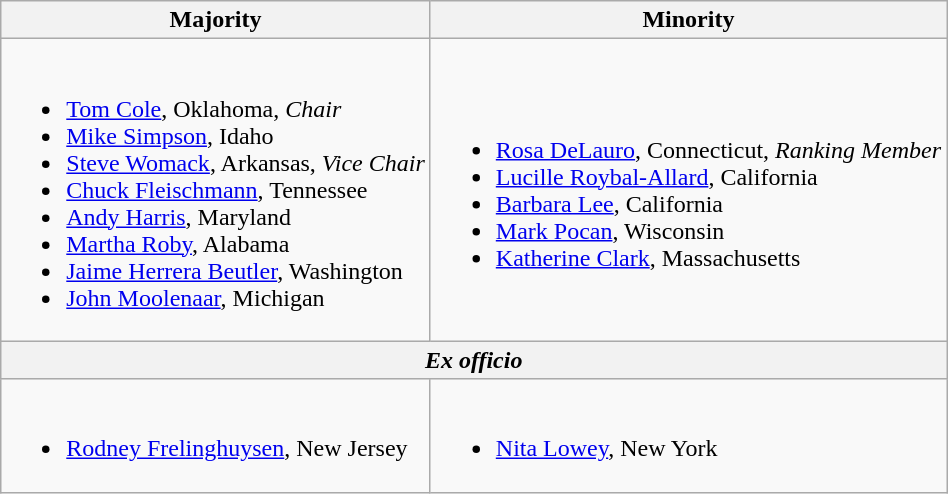<table class=wikitable>
<tr>
<th>Majority</th>
<th>Minority</th>
</tr>
<tr>
<td><br><ul><li><a href='#'>Tom Cole</a>, Oklahoma, <em>Chair</em></li><li><a href='#'>Mike Simpson</a>, Idaho</li><li><a href='#'>Steve Womack</a>, Arkansas, <em>Vice Chair</em></li><li><a href='#'>Chuck Fleischmann</a>, Tennessee</li><li><a href='#'>Andy Harris</a>, Maryland</li><li><a href='#'>Martha Roby</a>, Alabama</li><li><a href='#'>Jaime Herrera Beutler</a>, Washington</li><li><a href='#'>John Moolenaar</a>, Michigan</li></ul></td>
<td><br><ul><li><a href='#'>Rosa DeLauro</a>, Connecticut, <em>Ranking Member</em></li><li><a href='#'>Lucille Roybal-Allard</a>, California</li><li><a href='#'>Barbara Lee</a>, California</li><li><a href='#'>Mark Pocan</a>, Wisconsin</li><li><a href='#'>Katherine Clark</a>, Massachusetts</li></ul></td>
</tr>
<tr>
<th colspan=2><em>Ex officio</em></th>
</tr>
<tr>
<td><br><ul><li><a href='#'>Rodney Frelinghuysen</a>, New Jersey</li></ul></td>
<td><br><ul><li><a href='#'>Nita Lowey</a>, New York</li></ul></td>
</tr>
</table>
